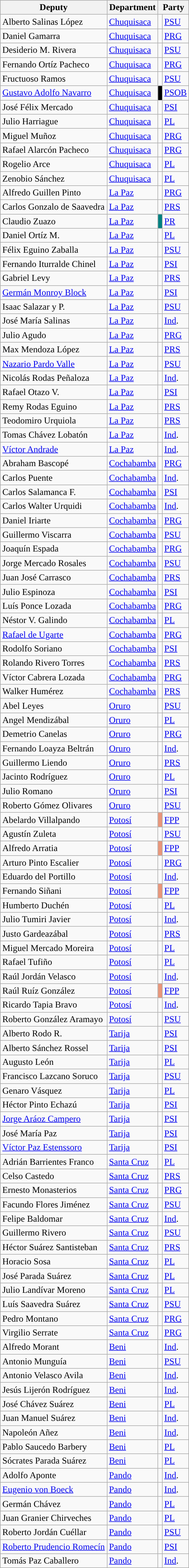<table class="wikitable sortable">
<tr>
<th>Deputy</th>
<th>Department</th>
<th colspan="2">Party</th>
</tr>
<tr>
<td>Alberto Salinas López</td>
<td><a href='#'>Chuquisaca</a></td>
<td style="background:"></td>
<td><a href='#'>PSU</a></td>
</tr>
<tr>
<td>Daniel Gamarra</td>
<td><a href='#'>Chuquisaca</a></td>
<td style="background:"></td>
<td><a href='#'>PRG</a></td>
</tr>
<tr>
<td>Desiderio M. Rivera</td>
<td><a href='#'>Chuquisaca</a></td>
<td style="background:"></td>
<td><a href='#'>PSU</a></td>
</tr>
<tr>
<td>Fernando Ortíz Pacheco</td>
<td><a href='#'>Chuquisaca</a></td>
<td style="background:"></td>
<td><a href='#'>PRG</a></td>
</tr>
<tr>
<td>Fructuoso Ramos</td>
<td><a href='#'>Chuquisaca</a></td>
<td style="background:"></td>
<td><a href='#'>PSU</a></td>
</tr>
<tr>
<td><a href='#'>Gustavo Adolfo Navarro</a></td>
<td><a href='#'>Chuquisaca</a></td>
<td style="background:black"></td>
<td><a href='#'>PSOB</a></td>
</tr>
<tr>
<td>José Félix Mercado</td>
<td><a href='#'>Chuquisaca</a></td>
<td style="background:"></td>
<td><a href='#'>PSI</a></td>
</tr>
<tr>
<td>Julio Harriague</td>
<td><a href='#'>Chuquisaca</a></td>
<td style="background:"></td>
<td><a href='#'>PL</a></td>
</tr>
<tr>
<td>Miguel Muñoz</td>
<td><a href='#'>Chuquisaca</a></td>
<td style="background:"></td>
<td><a href='#'>PRG</a></td>
</tr>
<tr>
<td>Rafael Alarcón Pacheco</td>
<td><a href='#'>Chuquisaca</a></td>
<td style="background:"></td>
<td><a href='#'>PRG</a></td>
</tr>
<tr>
<td>Rogelio Arce</td>
<td><a href='#'>Chuquisaca</a></td>
<td style="background:"></td>
<td><a href='#'>PL</a></td>
</tr>
<tr>
<td>Zenobio Sánchez</td>
<td><a href='#'>Chuquisaca</a></td>
<td style="background:"></td>
<td><a href='#'>PL</a></td>
</tr>
<tr>
<td>Alfredo Guillen Pinto</td>
<td><a href='#'>La Paz</a></td>
<td style="background:"></td>
<td><a href='#'>PRG</a></td>
</tr>
<tr>
<td>Carlos Gonzalo de Saavedra</td>
<td><a href='#'>La Paz</a></td>
<td style="background:"></td>
<td><a href='#'>PRS</a></td>
</tr>
<tr>
<td>Claudio Zuazo</td>
<td><a href='#'>La Paz</a></td>
<td style="background:teal"></td>
<td><a href='#'>PR</a></td>
</tr>
<tr>
<td>Daniel Ortíz M.</td>
<td><a href='#'>La Paz</a></td>
<td style="background:"></td>
<td><a href='#'>PL</a></td>
</tr>
<tr>
<td>Félix Eguino Zaballa</td>
<td><a href='#'>La Paz</a></td>
<td style="background:"></td>
<td><a href='#'>PSU</a></td>
</tr>
<tr>
<td>Fernando Iturralde Chinel</td>
<td><a href='#'>La Paz</a></td>
<td style="background:"></td>
<td><a href='#'>PSI</a></td>
</tr>
<tr>
<td>Gabriel Levy</td>
<td><a href='#'>La Paz</a></td>
<td style="background:"></td>
<td><a href='#'>PRS</a></td>
</tr>
<tr>
<td><a href='#'>Germán Monroy Block</a></td>
<td><a href='#'>La Paz</a></td>
<td style="background:"></td>
<td><a href='#'>PSI</a></td>
</tr>
<tr>
<td>Isaac Salazar y P.</td>
<td><a href='#'>La Paz</a></td>
<td style="background:"></td>
<td><a href='#'>PSU</a></td>
</tr>
<tr>
<td>José María Salinas</td>
<td><a href='#'>La Paz</a></td>
<td style="background:"></td>
<td><a href='#'>Ind</a>.</td>
</tr>
<tr>
<td>Julio Agudo</td>
<td><a href='#'>La Paz</a></td>
<td style="background:"></td>
<td><a href='#'>PRG</a></td>
</tr>
<tr>
<td>Max Mendoza López</td>
<td><a href='#'>La Paz</a></td>
<td style="background:"></td>
<td><a href='#'>PRS</a></td>
</tr>
<tr>
<td><a href='#'>Nazario Pardo Valle</a></td>
<td><a href='#'>La Paz</a></td>
<td style="background:"></td>
<td><a href='#'>PSU</a></td>
</tr>
<tr>
<td>Nicolás Rodas Peñaloza</td>
<td><a href='#'>La Paz</a></td>
<td style="background:"></td>
<td><a href='#'>Ind</a>.</td>
</tr>
<tr>
<td>Rafael Otazo V.</td>
<td><a href='#'>La Paz</a></td>
<td style="background:"></td>
<td><a href='#'>PSI</a></td>
</tr>
<tr>
<td>Remy Rodas Eguino</td>
<td><a href='#'>La Paz</a></td>
<td style="background:"></td>
<td><a href='#'>PRS</a></td>
</tr>
<tr>
<td>Teodomiro Urquiola</td>
<td><a href='#'>La Paz</a></td>
<td style="background:"></td>
<td><a href='#'>PRS</a></td>
</tr>
<tr>
<td>Tomas Chávez Lobatón</td>
<td><a href='#'>La Paz</a></td>
<td style="background:"></td>
<td><a href='#'>Ind</a>.</td>
</tr>
<tr>
<td><a href='#'>Víctor Andrade</a></td>
<td><a href='#'>La Paz</a></td>
<td style="background:"></td>
<td><a href='#'>Ind</a>.</td>
</tr>
<tr>
<td>Abraham Bascopé</td>
<td><a href='#'>Cochabamba</a></td>
<td style="background:"></td>
<td><a href='#'>PRG</a></td>
</tr>
<tr>
<td>Carlos Puente</td>
<td><a href='#'>Cochabamba</a></td>
<td style="background:"></td>
<td><a href='#'>Ind</a>.</td>
</tr>
<tr>
<td>Carlos Salamanca F.</td>
<td><a href='#'>Cochabamba</a></td>
<td style="background:"></td>
<td><a href='#'>PSI</a></td>
</tr>
<tr>
<td>Carlos Walter Urquidi</td>
<td><a href='#'>Cochabamba</a></td>
<td style="background:"></td>
<td><a href='#'>Ind</a>.</td>
</tr>
<tr>
<td>Daniel Iriarte</td>
<td><a href='#'>Cochabamba</a></td>
<td style="background:"></td>
<td><a href='#'>PRG</a></td>
</tr>
<tr>
<td>Guillermo Viscarra</td>
<td><a href='#'>Cochabamba</a></td>
<td style="background:"></td>
<td><a href='#'>PSU</a></td>
</tr>
<tr>
<td>Joaquín Espada</td>
<td><a href='#'>Cochabamba</a></td>
<td style="background:"></td>
<td><a href='#'>PRG</a></td>
</tr>
<tr>
<td>Jorge Mercado Rosales</td>
<td><a href='#'>Cochabamba</a></td>
<td style="background:"></td>
<td><a href='#'>PSU</a></td>
</tr>
<tr>
<td>Juan José Carrasco</td>
<td><a href='#'>Cochabamba</a></td>
<td style="background:"></td>
<td><a href='#'>PRS</a></td>
</tr>
<tr>
<td>Julio Espinoza</td>
<td><a href='#'>Cochabamba</a></td>
<td style="background:"></td>
<td><a href='#'>PSI</a></td>
</tr>
<tr>
<td>Luís Ponce Lozada</td>
<td><a href='#'>Cochabamba</a></td>
<td style="background:"></td>
<td><a href='#'>PRG</a></td>
</tr>
<tr>
<td>Néstor V. Galindo</td>
<td><a href='#'>Cochabamba</a></td>
<td style="background:"></td>
<td><a href='#'>PL</a></td>
</tr>
<tr>
<td><a href='#'>Rafael de Ugarte</a></td>
<td><a href='#'>Cochabamba</a></td>
<td style="background:"></td>
<td><a href='#'>PRG</a></td>
</tr>
<tr>
<td>Rodolfo Soriano</td>
<td><a href='#'>Cochabamba</a></td>
<td style="background:"></td>
<td><a href='#'>PSI</a></td>
</tr>
<tr>
<td>Rolando Rivero Torres</td>
<td><a href='#'>Cochabamba</a></td>
<td style="background:"></td>
<td><a href='#'>PRS</a></td>
</tr>
<tr>
<td>Víctor Cabrera Lozada</td>
<td><a href='#'>Cochabamba</a></td>
<td style="background:"></td>
<td><a href='#'>PRG</a></td>
</tr>
<tr>
<td>Walker Humérez</td>
<td><a href='#'>Cochabamba</a></td>
<td style="background:"></td>
<td><a href='#'>PRS</a></td>
</tr>
<tr>
<td>Abel Leyes</td>
<td><a href='#'>Oruro</a></td>
<td style="background:"></td>
<td><a href='#'>PSU</a></td>
</tr>
<tr>
<td>Angel Mendizábal</td>
<td><a href='#'>Oruro</a></td>
<td style="background:"></td>
<td><a href='#'>PL</a></td>
</tr>
<tr>
<td>Demetrio Canelas</td>
<td><a href='#'>Oruro</a></td>
<td style="background:"></td>
<td><a href='#'>PRG</a></td>
</tr>
<tr>
<td>Fernando Loayza Beltrán</td>
<td><a href='#'>Oruro</a></td>
<td style="background:"></td>
<td><a href='#'>Ind</a>.</td>
</tr>
<tr>
<td>Guillermo Liendo</td>
<td><a href='#'>Oruro</a></td>
<td style="background:"></td>
<td><a href='#'>PRS</a></td>
</tr>
<tr>
<td>Jacinto Rodríguez</td>
<td><a href='#'>Oruro</a></td>
<td style="background:"></td>
<td><a href='#'>PL</a></td>
</tr>
<tr>
<td>Julio Romano</td>
<td><a href='#'>Oruro</a></td>
<td style="background:"></td>
<td><a href='#'>PSI</a></td>
</tr>
<tr>
<td>Roberto Gómez Olivares</td>
<td><a href='#'>Oruro</a></td>
<td style="background:"></td>
<td><a href='#'>PSU</a></td>
</tr>
<tr>
<td>Abelardo Villalpando</td>
<td><a href='#'>Potosí</a></td>
<td style="background:darksalmon"></td>
<td><a href='#'>FPP</a></td>
</tr>
<tr>
<td>Agustín Zuleta</td>
<td><a href='#'>Potosí</a></td>
<td style="background:"></td>
<td><a href='#'>PSU</a></td>
</tr>
<tr>
<td>Alfredo Arratia</td>
<td><a href='#'>Potosí</a></td>
<td style="background:darksalmon"></td>
<td><a href='#'>FPP</a></td>
</tr>
<tr>
<td>Arturo Pinto Escalier</td>
<td><a href='#'>Potosí</a></td>
<td style="background:"></td>
<td><a href='#'>PRG</a></td>
</tr>
<tr>
<td>Eduardo del Portillo</td>
<td><a href='#'>Potosí</a></td>
<td style="background:"></td>
<td><a href='#'>Ind</a>.</td>
</tr>
<tr>
<td>Fernando Siñani</td>
<td><a href='#'>Potosí</a></td>
<td style="background:darksalmon"></td>
<td><a href='#'>FPP</a></td>
</tr>
<tr>
<td>Humberto Duchén</td>
<td><a href='#'>Potosí</a></td>
<td style="background:"></td>
<td><a href='#'>PL</a></td>
</tr>
<tr>
<td>Julio Tumiri Javier</td>
<td><a href='#'>Potosí</a></td>
<td style="background:"></td>
<td><a href='#'>Ind</a>.</td>
</tr>
<tr>
<td>Justo Gardeazábal</td>
<td><a href='#'>Potosí</a></td>
<td style="background:"></td>
<td><a href='#'>PRS</a></td>
</tr>
<tr>
<td>Miguel Mercado Moreira</td>
<td><a href='#'>Potosí</a></td>
<td style="background:"></td>
<td><a href='#'>PL</a></td>
</tr>
<tr>
<td>Rafael Tufiño</td>
<td><a href='#'>Potosí</a></td>
<td style="background:"></td>
<td><a href='#'>PL</a></td>
</tr>
<tr>
<td>Raúl Jordán Velasco</td>
<td><a href='#'>Potosí</a></td>
<td style="background:"></td>
<td><a href='#'>Ind</a>.</td>
</tr>
<tr>
<td>Raúl Ruíz González</td>
<td><a href='#'>Potosí</a></td>
<td style="background:darksalmon"></td>
<td><a href='#'>FPP</a></td>
</tr>
<tr>
<td>Ricardo Tapia Bravo</td>
<td><a href='#'>Potosí</a></td>
<td style="background:"></td>
<td><a href='#'>Ind</a>.</td>
</tr>
<tr>
<td>Roberto González Aramayo</td>
<td><a href='#'>Potosí</a></td>
<td style="background:"></td>
<td><a href='#'>PSU</a></td>
</tr>
<tr>
<td>Alberto Rodo R.</td>
<td><a href='#'>Tarija</a></td>
<td style="background:"></td>
<td><a href='#'>PSI</a></td>
</tr>
<tr>
<td>Alberto Sánchez Rossel</td>
<td><a href='#'>Tarija</a></td>
<td style="background:"></td>
<td><a href='#'>PSI</a></td>
</tr>
<tr>
<td>Augusto León</td>
<td><a href='#'>Tarija</a></td>
<td style="background:"></td>
<td><a href='#'>PL</a></td>
</tr>
<tr>
<td>Francisco Lazcano Soruco</td>
<td><a href='#'>Tarija</a></td>
<td style="background:"></td>
<td><a href='#'>PSU</a></td>
</tr>
<tr>
<td>Genaro Vásquez</td>
<td><a href='#'>Tarija</a></td>
<td style="background:"></td>
<td><a href='#'>PL</a></td>
</tr>
<tr>
<td>Héctor Pinto Echazú</td>
<td><a href='#'>Tarija</a></td>
<td style="background:"></td>
<td><a href='#'>PSI</a></td>
</tr>
<tr>
<td><a href='#'>Jorge Aráoz Campero</a></td>
<td><a href='#'>Tarija</a></td>
<td style="background:"></td>
<td><a href='#'>PSI</a></td>
</tr>
<tr>
<td>José María Paz</td>
<td><a href='#'>Tarija</a></td>
<td style="background:"></td>
<td><a href='#'>PSI</a></td>
</tr>
<tr>
<td><a href='#'>Víctor Paz Estenssoro</a></td>
<td><a href='#'>Tarija</a></td>
<td style="background:"></td>
<td><a href='#'>PSI</a></td>
</tr>
<tr>
<td>Adrián Barrientes Franco</td>
<td><a href='#'>Santa Cruz</a></td>
<td style="background:"></td>
<td><a href='#'>PL</a></td>
</tr>
<tr>
<td>Celso Castedo</td>
<td><a href='#'>Santa Cruz</a></td>
<td style="background:"></td>
<td><a href='#'>PRS</a></td>
</tr>
<tr>
<td>Ernesto Monasterios</td>
<td><a href='#'>Santa Cruz</a></td>
<td style="background:"></td>
<td><a href='#'>PRG</a></td>
</tr>
<tr>
<td>Facundo Flores Jiménez</td>
<td><a href='#'>Santa Cruz</a></td>
<td style="background:"></td>
<td><a href='#'>PSU</a></td>
</tr>
<tr>
<td>Felipe Baldomar</td>
<td><a href='#'>Santa Cruz</a></td>
<td style="background:"></td>
<td><a href='#'>Ind</a>.</td>
</tr>
<tr>
<td>Guillermo Rivero</td>
<td><a href='#'>Santa Cruz</a></td>
<td style="background:"></td>
<td><a href='#'>PSU</a></td>
</tr>
<tr>
<td>Héctor Suárez Santisteban</td>
<td><a href='#'>Santa Cruz</a></td>
<td style="background:"></td>
<td><a href='#'>PRS</a></td>
</tr>
<tr>
<td>Horacio Sosa</td>
<td><a href='#'>Santa Cruz</a></td>
<td style="background:"></td>
<td><a href='#'>PL</a></td>
</tr>
<tr>
<td>José Parada Suárez</td>
<td><a href='#'>Santa Cruz</a></td>
<td style="background:"></td>
<td><a href='#'>PL</a></td>
</tr>
<tr>
<td>Julio Landívar Moreno</td>
<td><a href='#'>Santa Cruz</a></td>
<td style="background:"></td>
<td><a href='#'>PL</a></td>
</tr>
<tr>
<td>Luís Saavedra Suárez</td>
<td><a href='#'>Santa Cruz</a></td>
<td style="background:"></td>
<td><a href='#'>PSU</a></td>
</tr>
<tr>
<td>Pedro Montano</td>
<td><a href='#'>Santa Cruz</a></td>
<td style="background:"></td>
<td><a href='#'>PRG</a></td>
</tr>
<tr>
<td>Virgilio Serrate</td>
<td><a href='#'>Santa Cruz</a></td>
<td style="background:"></td>
<td><a href='#'>PRG</a></td>
</tr>
<tr>
<td>Alfredo Morant</td>
<td><a href='#'>Beni</a></td>
<td style="background:"></td>
<td><a href='#'>Ind</a>.</td>
</tr>
<tr>
<td>Antonio Munguía</td>
<td><a href='#'>Beni</a></td>
<td style="background:"></td>
<td><a href='#'>PSU</a></td>
</tr>
<tr>
<td>Antonio Velasco Avila</td>
<td><a href='#'>Beni</a></td>
<td style="background:"></td>
<td><a href='#'>Ind</a>.</td>
</tr>
<tr>
<td>Jesús Lijerón Rodríguez</td>
<td><a href='#'>Beni</a></td>
<td style="background:"></td>
<td><a href='#'>Ind</a>.</td>
</tr>
<tr>
<td>José Chávez Suárez</td>
<td><a href='#'>Beni</a></td>
<td style="background:"></td>
<td><a href='#'>PL</a></td>
</tr>
<tr>
<td>Juan Manuel Suárez</td>
<td><a href='#'>Beni</a></td>
<td style="background:"></td>
<td><a href='#'>Ind</a>.</td>
</tr>
<tr>
<td>Napoleón Añez</td>
<td><a href='#'>Beni</a></td>
<td style="background:"></td>
<td><a href='#'>Ind</a>.</td>
</tr>
<tr>
<td>Pablo Saucedo Barbery</td>
<td><a href='#'>Beni</a></td>
<td style="background:"></td>
<td><a href='#'>PL</a></td>
</tr>
<tr>
<td>Sócrates Parada Suárez</td>
<td><a href='#'>Beni</a></td>
<td style="background:"></td>
<td><a href='#'>PL</a></td>
</tr>
<tr>
<td>Adolfo Aponte</td>
<td><a href='#'>Pando</a></td>
<td style="background:"></td>
<td><a href='#'>Ind</a>.</td>
</tr>
<tr>
<td><a href='#'>Eugenio von Boeck</a></td>
<td><a href='#'>Pando</a></td>
<td style="background:"></td>
<td><a href='#'>Ind</a>.</td>
</tr>
<tr>
<td>Germán Chávez</td>
<td><a href='#'>Pando</a></td>
<td style="background:"></td>
<td><a href='#'>PL</a></td>
</tr>
<tr>
<td>Juan Granier Chirveches</td>
<td><a href='#'>Pando</a></td>
<td style="background:"></td>
<td><a href='#'>PL</a></td>
</tr>
<tr>
<td>Roberto Jordán Cuéllar</td>
<td><a href='#'>Pando</a></td>
<td style="background:"></td>
<td><a href='#'>PSU</a></td>
</tr>
<tr>
<td><a href='#'>Roberto Prudencio Romecín</a></td>
<td><a href='#'>Pando</a></td>
<td style="background:"></td>
<td><a href='#'>PSI</a></td>
</tr>
<tr>
<td>Tomás Paz Caballero</td>
<td><a href='#'>Pando</a></td>
<td style="background:"></td>
<td><a href='#'>Ind</a>.</td>
</tr>
</table>
